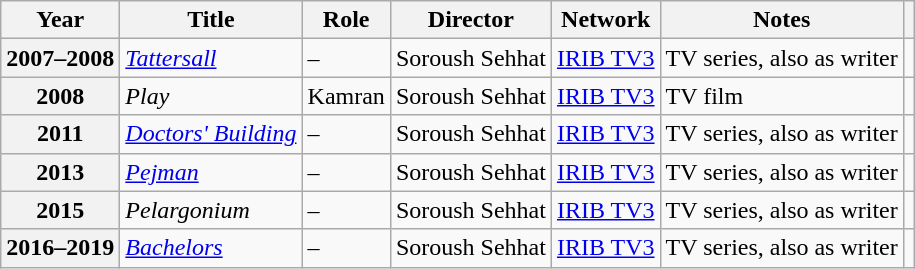<table class="wikitable plainrowheaders sortable"  style=font-size:100%>
<tr>
<th scope="col">Year</th>
<th scope="col">Title</th>
<th scope="col">Role</th>
<th scope="col">Director</th>
<th scope="col">Network</th>
<th scope="col" class="unsortable">Notes</th>
<th scope="col" class="unsortable"></th>
</tr>
<tr>
<th scope="row">2007–2008</th>
<td><em><a href='#'>Tattersall</a></em></td>
<td>–</td>
<td>Soroush Sehhat</td>
<td><a href='#'>IRIB TV3</a></td>
<td>TV series, also as writer</td>
<td></td>
</tr>
<tr>
<th scope="row">2008</th>
<td><em>Play</em></td>
<td>Kamran</td>
<td>Soroush Sehhat</td>
<td><a href='#'>IRIB TV3</a></td>
<td>TV film</td>
<td></td>
</tr>
<tr>
<th scope="row">2011</th>
<td><em><a href='#'>Doctors' Building</a></em></td>
<td>–</td>
<td>Soroush Sehhat</td>
<td><a href='#'>IRIB TV3</a></td>
<td>TV series, also as writer</td>
<td></td>
</tr>
<tr>
<th scope="row">2013</th>
<td><em><a href='#'>Pejman</a></em></td>
<td>–</td>
<td>Soroush Sehhat</td>
<td><a href='#'>IRIB TV3</a></td>
<td>TV series, also as writer</td>
<td></td>
</tr>
<tr>
<th scope="row">2015</th>
<td><em>Pelargonium</em></td>
<td>–</td>
<td>Soroush Sehhat</td>
<td><a href='#'>IRIB TV3</a></td>
<td>TV series, also as writer</td>
<td></td>
</tr>
<tr>
<th scope="row">2016–2019</th>
<td><em><a href='#'>Bachelors</a></em></td>
<td>–</td>
<td>Soroush Sehhat</td>
<td><a href='#'>IRIB TV3</a></td>
<td>TV series, also as writer</td>
<td></td>
</tr>
</table>
